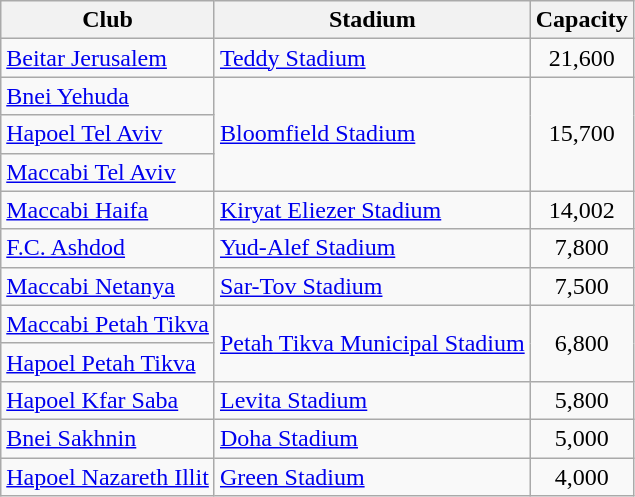<table class="wikitable sortable">
<tr>
<th>Club</th>
<th>Stadium</th>
<th>Capacity</th>
</tr>
<tr>
<td><a href='#'>Beitar Jerusalem</a></td>
<td><a href='#'>Teddy Stadium</a></td>
<td align="center">21,600</td>
</tr>
<tr>
<td><a href='#'>Bnei Yehuda</a></td>
<td rowspan="3"><a href='#'>Bloomfield Stadium</a></td>
<td rowspan="3" align="center">15,700</td>
</tr>
<tr>
<td><a href='#'>Hapoel Tel Aviv</a></td>
</tr>
<tr>
<td><a href='#'>Maccabi Tel Aviv</a></td>
</tr>
<tr>
<td><a href='#'>Maccabi Haifa</a></td>
<td><a href='#'>Kiryat Eliezer Stadium</a></td>
<td align="center">14,002</td>
</tr>
<tr>
<td><a href='#'>F.C. Ashdod</a></td>
<td><a href='#'>Yud-Alef Stadium</a></td>
<td align="center">7,800</td>
</tr>
<tr>
<td><a href='#'>Maccabi Netanya</a></td>
<td><a href='#'>Sar-Tov Stadium</a></td>
<td align="center">7,500</td>
</tr>
<tr>
<td><a href='#'>Maccabi Petah Tikva</a></td>
<td rowspan="2"><a href='#'>Petah Tikva Municipal Stadium</a></td>
<td rowspan="2" align="center">6,800</td>
</tr>
<tr>
<td><a href='#'>Hapoel Petah Tikva</a></td>
</tr>
<tr>
<td><a href='#'>Hapoel Kfar Saba</a></td>
<td><a href='#'>Levita Stadium</a></td>
<td align="center">5,800</td>
</tr>
<tr>
<td><a href='#'>Bnei Sakhnin</a></td>
<td><a href='#'>Doha Stadium</a></td>
<td align="center">5,000</td>
</tr>
<tr>
<td><a href='#'>Hapoel Nazareth Illit</a></td>
<td><a href='#'>Green Stadium</a></td>
<td align="center">4,000</td>
</tr>
</table>
